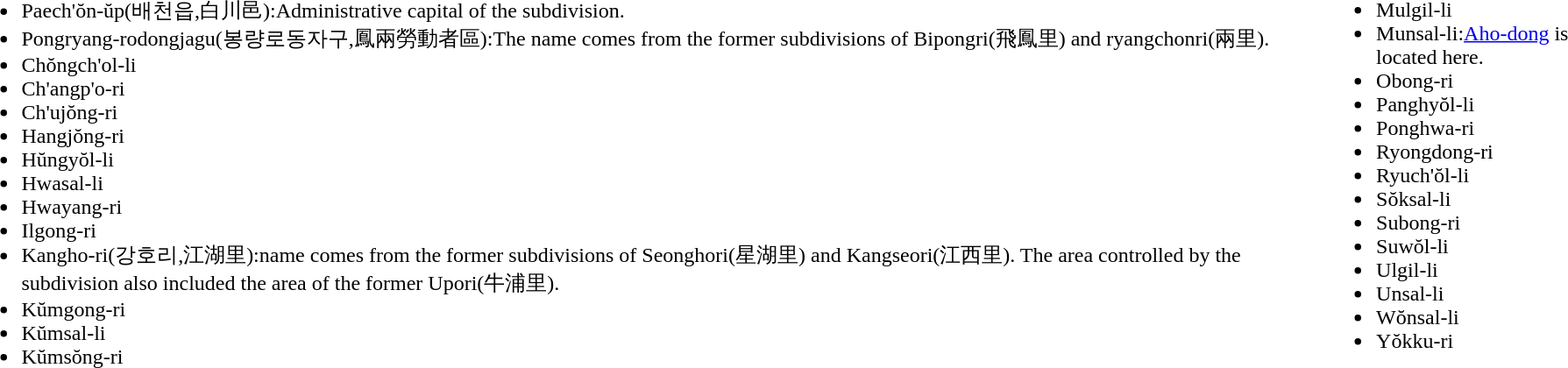<table>
<tr>
<td valign="top"><br><ul><li>Paech'ŏn-ŭp(배천읍,白川邑):Administrative capital of the subdivision.</li><li>Pongryang-rodongjagu(봉량로동자구,鳳兩勞動者區):The name comes from the former subdivisions  of Bipongri(飛鳳里) and ryangchonri(兩里).</li><li>Chŏngch'ol-li</li><li>Ch'angp'o-ri</li><li>Ch'ujŏng-ri</li><li>Hangjŏng-ri</li><li>Hŭngyŏl-li</li><li>Hwasal-li</li><li>Hwayang-ri</li><li>Ilgong-ri</li><li>Kangho-ri(강호리,江湖里):name comes from the former subdivisions of Seonghori(星湖里) and Kangseori(江西里). The area controlled by the subdivision also included the area of the former Upori(牛浦里).</li><li>Kŭmgong-ri</li><li>Kŭmsal-li</li><li>Kŭmsŏng-ri</li></ul></td>
<td valign="top"><br><ul><li>Mulgil-li</li><li>Munsal-li:<a href='#'>Aho-dong</a> is located here.</li><li>Obong-ri</li><li>Panghyŏl-li</li><li>Ponghwa-ri</li><li>Ryongdong-ri</li><li>Ryuch'ŏl-li</li><li>Sŏksal-li</li><li>Subong-ri</li><li>Suwŏl-li</li><li>Ulgil-li</li><li>Unsal-li</li><li>Wŏnsal-li</li><li>Yŏkku-ri</li></ul></td>
</tr>
</table>
